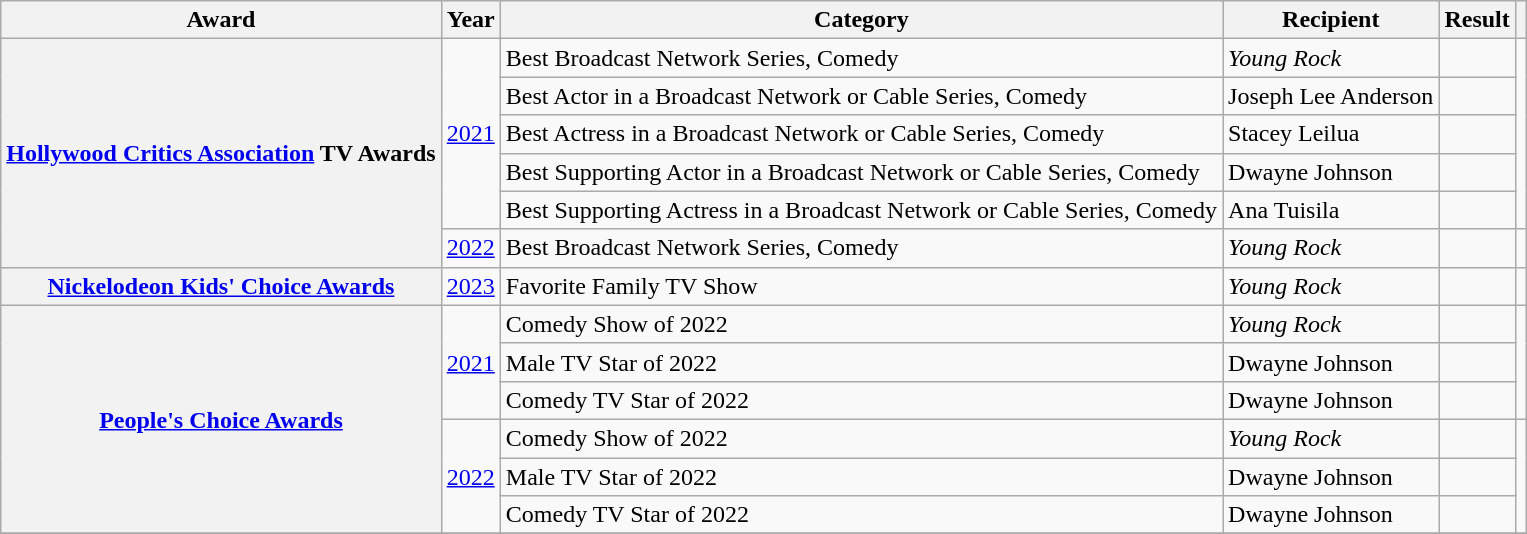<table class="wikitable sortable plainrowheaders">
<tr>
<th scope="col">Award</th>
<th scope="col">Year</th>
<th scope="col">Category</th>
<th scope="col">Recipient</th>
<th scope="col">Result</th>
<th scope="col" class="unsortable"></th>
</tr>
<tr>
<th rowspan="6" scope="row" style="text-align:center;"><a href='#'>Hollywood Critics Association</a> TV Awards</th>
<td rowspan="5"><a href='#'>2021</a></td>
<td>Best Broadcast Network Series, Comedy</td>
<td><em>Young Rock</em></td>
<td></td>
<td rowspan="5" style="text-align:center;"></td>
</tr>
<tr>
<td>Best Actor in a Broadcast Network or Cable Series, Comedy</td>
<td>Joseph Lee Anderson</td>
<td></td>
</tr>
<tr>
<td>Best Actress in a Broadcast Network or Cable Series, Comedy</td>
<td>Stacey Leilua</td>
<td></td>
</tr>
<tr>
<td>Best Supporting Actor in a Broadcast Network or Cable Series, Comedy</td>
<td>Dwayne Johnson</td>
<td></td>
</tr>
<tr>
<td>Best Supporting Actress in a Broadcast Network or Cable Series, Comedy</td>
<td>Ana Tuisila</td>
<td></td>
</tr>
<tr>
<td><a href='#'>2022</a></td>
<td>Best Broadcast Network Series, Comedy</td>
<td><em>Young Rock</em></td>
<td></td>
<td style="text-align:center;"></td>
</tr>
<tr>
<th scope="row" style="text-align:center;"><a href='#'>Nickelodeon Kids' Choice Awards</a></th>
<td><a href='#'>2023</a></td>
<td>Favorite Family TV Show</td>
<td><em>Young Rock</em></td>
<td></td>
<td style="text-align:center;"></td>
</tr>
<tr>
<th rowspan="6" scope="row" style="text-align:center;"><a href='#'>People's Choice Awards</a></th>
<td rowspan="3"><a href='#'>2021</a></td>
<td>Comedy Show of 2022</td>
<td><em>Young Rock</em></td>
<td></td>
<td rowspan="3" style="text-align:center;"></td>
</tr>
<tr>
<td>Male TV Star of 2022</td>
<td>Dwayne Johnson</td>
<td></td>
</tr>
<tr>
<td>Comedy TV Star of 2022</td>
<td>Dwayne Johnson</td>
<td></td>
</tr>
<tr>
<td rowspan="3"><a href='#'>2022</a></td>
<td>Comedy Show of 2022</td>
<td><em>Young Rock</em></td>
<td></td>
<td rowspan="3" style="text-align:center;"></td>
</tr>
<tr>
<td>Male TV Star of 2022</td>
<td>Dwayne Johnson</td>
<td></td>
</tr>
<tr>
<td>Comedy TV Star of 2022</td>
<td>Dwayne Johnson</td>
<td></td>
</tr>
<tr>
</tr>
</table>
